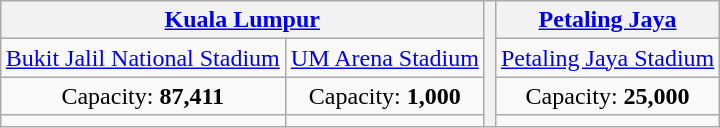<table class="wikitable" style="margin:1em auto; text-align:center;">
<tr>
<th colspan="2"><strong><a href='#'>Kuala Lumpur</a></strong></th>
<th rowspan="4" text-align="center"></th>
<th><strong><a href='#'>Petaling Jaya</a></strong></th>
</tr>
<tr>
<td><a href='#'>Bukit Jalil National Stadium</a></td>
<td><a href='#'>UM Arena Stadium</a></td>
<td><a href='#'>Petaling Jaya Stadium</a></td>
</tr>
<tr>
<td>Capacity: <strong>87,411</strong></td>
<td>Capacity: <strong>1,000</strong></td>
<td>Capacity: <strong>25,000</strong></td>
</tr>
<tr>
<td></td>
<td></td>
<td></td>
</tr>
</table>
